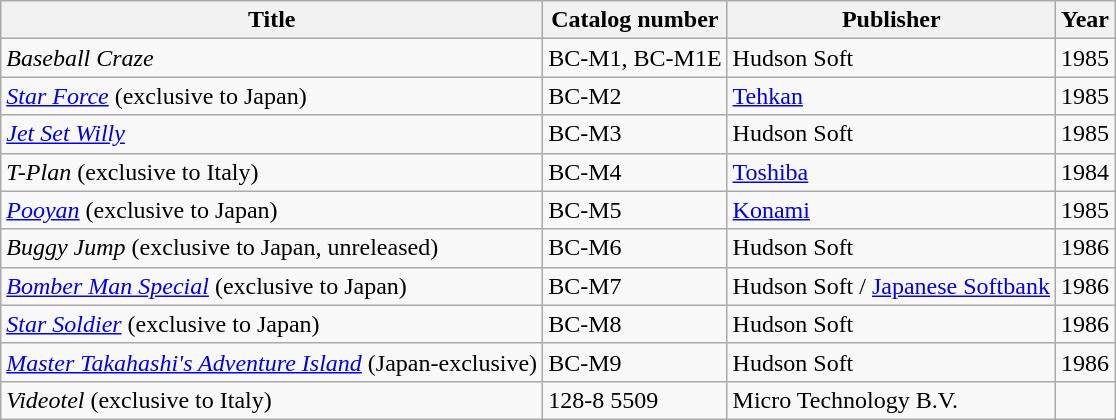<table class="wikitable">
<tr>
<th>Title</th>
<th>Catalog number</th>
<th>Publisher</th>
<th>Year</th>
</tr>
<tr>
<td><em>Baseball Craze</em></td>
<td>BC-M1, BC-M1E</td>
<td>Hudson Soft</td>
<td>1985</td>
</tr>
<tr>
<td><em><a href='#'>Star Force</a></em> (exclusive to Japan)</td>
<td>BC-M2</td>
<td><a href='#'>Tehkan</a></td>
<td>1985</td>
</tr>
<tr>
<td><em><a href='#'>Jet Set Willy</a></em></td>
<td>BC-M3</td>
<td>Hudson Soft</td>
<td>1985</td>
</tr>
<tr>
<td><em>T-Plan</em> (exclusive to Italy)</td>
<td>BC-M4</td>
<td><a href='#'>Toshiba</a></td>
<td>1984</td>
</tr>
<tr>
<td><em><a href='#'>Pooyan</a></em> (exclusive to Japan)</td>
<td>BC-M5</td>
<td><a href='#'>Konami</a></td>
<td>1985</td>
</tr>
<tr>
<td><em>Buggy Jump</em> (exclusive to Japan, unreleased)</td>
<td>BC-M6</td>
<td>Hudson Soft</td>
<td>1986</td>
</tr>
<tr>
<td><em><a href='#'>Bomber Man Special</a></em> (exclusive to Japan)</td>
<td>BC-M7</td>
<td>Hudson Soft / <a href='#'>Japanese Softbank</a></td>
<td>1986</td>
</tr>
<tr>
<td><em><a href='#'>Star Soldier</a></em> (exclusive to Japan)</td>
<td>BC-M8</td>
<td>Hudson Soft</td>
<td>1986</td>
</tr>
<tr>
<td><em><a href='#'>Master Takahashi's Adventure Island</a></em> (Japan-exclusive)</td>
<td>BC-M9</td>
<td>Hudson Soft</td>
<td>1986</td>
</tr>
<tr>
<td><em>Videotel</em> (exclusive to Italy)</td>
<td>128-8 5509</td>
<td>Micro Technology B.V.</td>
<td></td>
</tr>
</table>
